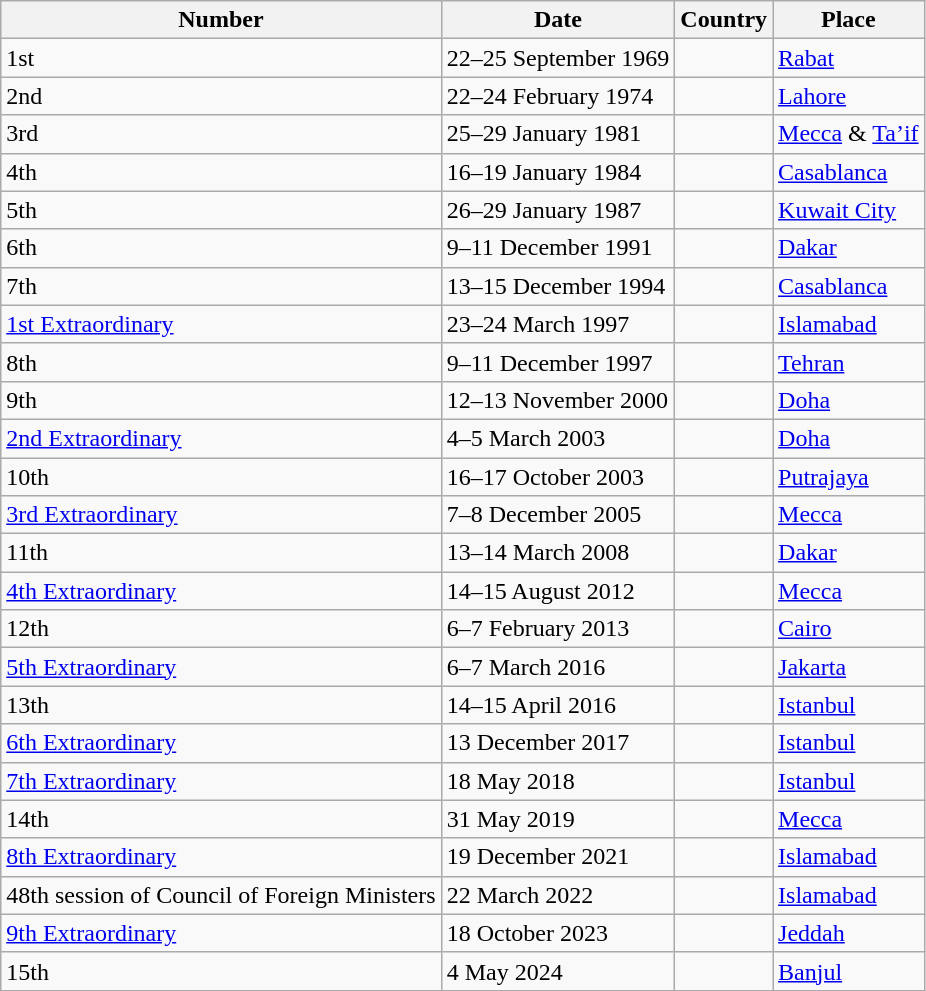<table class="wikitable">
<tr>
<th>Number</th>
<th>Date</th>
<th>Country</th>
<th>Place</th>
</tr>
<tr>
<td>1st</td>
<td>22–25 September 1969</td>
<td></td>
<td><a href='#'>Rabat</a></td>
</tr>
<tr>
<td>2nd</td>
<td>22–24 February 1974</td>
<td></td>
<td><a href='#'>Lahore</a></td>
</tr>
<tr>
<td>3rd</td>
<td>25–29 January 1981</td>
<td></td>
<td><a href='#'>Mecca</a> & <a href='#'>Ta’if</a></td>
</tr>
<tr>
<td>4th</td>
<td>16–19 January 1984</td>
<td></td>
<td><a href='#'>Casablanca</a></td>
</tr>
<tr>
<td>5th</td>
<td>26–29 January 1987</td>
<td></td>
<td><a href='#'>Kuwait City</a></td>
</tr>
<tr>
<td>6th</td>
<td>9–11 December 1991</td>
<td></td>
<td><a href='#'>Dakar</a></td>
</tr>
<tr>
<td>7th</td>
<td>13–15 December 1994</td>
<td></td>
<td><a href='#'>Casablanca</a></td>
</tr>
<tr>
<td><a href='#'>1st Extraordinary</a></td>
<td>23–24 March 1997</td>
<td></td>
<td><a href='#'>Islamabad</a></td>
</tr>
<tr>
<td>8th</td>
<td>9–11 December 1997</td>
<td></td>
<td><a href='#'>Tehran</a></td>
</tr>
<tr>
<td>9th</td>
<td>12–13 November 2000</td>
<td></td>
<td><a href='#'>Doha</a></td>
</tr>
<tr>
<td><a href='#'>2nd Extraordinary</a></td>
<td>4–5 March 2003</td>
<td></td>
<td><a href='#'>Doha</a></td>
</tr>
<tr>
<td>10th</td>
<td>16–17 October 2003</td>
<td></td>
<td><a href='#'>Putrajaya</a></td>
</tr>
<tr>
<td><a href='#'>3rd Extraordinary</a></td>
<td>7–8 December 2005</td>
<td></td>
<td><a href='#'>Mecca</a></td>
</tr>
<tr>
<td>11th</td>
<td>13–14 March 2008</td>
<td></td>
<td><a href='#'>Dakar</a></td>
</tr>
<tr>
<td><a href='#'>4th Extraordinary</a></td>
<td>14–15 August 2012</td>
<td></td>
<td><a href='#'>Mecca</a></td>
</tr>
<tr>
<td>12th</td>
<td>6–7 February 2013</td>
<td></td>
<td><a href='#'>Cairo</a></td>
</tr>
<tr>
<td><a href='#'>5th Extraordinary</a></td>
<td>6–7 March 2016</td>
<td></td>
<td><a href='#'>Jakarta</a></td>
</tr>
<tr>
<td>13th</td>
<td>14–15 April 2016</td>
<td></td>
<td><a href='#'>Istanbul</a></td>
</tr>
<tr>
<td><a href='#'>6th Extraordinary</a></td>
<td>13 December 2017</td>
<td></td>
<td><a href='#'>Istanbul</a></td>
</tr>
<tr>
<td><a href='#'>7th Extraordinary</a></td>
<td>18 May 2018</td>
<td></td>
<td><a href='#'>Istanbul</a></td>
</tr>
<tr>
<td>14th</td>
<td>31 May 2019</td>
<td></td>
<td><a href='#'>Mecca</a></td>
</tr>
<tr>
<td><a href='#'>8th Extraordinary</a></td>
<td>19 December 2021</td>
<td></td>
<td><a href='#'>Islamabad</a></td>
</tr>
<tr>
<td>48th session of Council of Foreign Ministers</td>
<td>22 March 2022</td>
<td></td>
<td><a href='#'>Islamabad</a></td>
</tr>
<tr>
<td><a href='#'>9th Extraordinary</a></td>
<td>18 October 2023</td>
<td></td>
<td><a href='#'>Jeddah</a></td>
</tr>
<tr>
<td>15th</td>
<td>4 May 2024</td>
<td></td>
<td><a href='#'>Banjul</a></td>
</tr>
</table>
